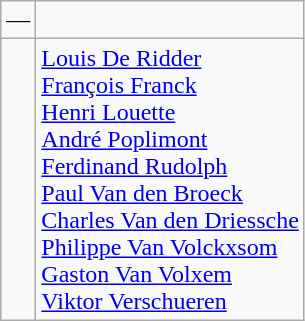<table class="wikitable" style="text-align:center">
<tr>
<td>—</td>
<td align=left></td>
</tr>
<tr>
<td></td>
<td align=left><a href='#'>Louis De Ridder</a><br><a href='#'>François Franck</a><br><a href='#'>Henri Louette</a><br><a href='#'>André Poplimont</a><br><a href='#'>Ferdinand Rudolph</a><br><a href='#'>Paul Van den Broeck</a><br><a href='#'>Charles Van den Driessche</a><br><a href='#'>Philippe Van Volckxsom</a><br><a href='#'>Gaston Van Volxem</a><br><a href='#'>Viktor Verschueren</a></td>
</tr>
</table>
